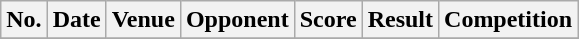<table class="wikitable sortable">
<tr>
<th scope="col">No.</th>
<th scope="col">Date</th>
<th scope="col">Venue</th>
<th scope="col">Opponent</th>
<th scope="col">Score</th>
<th scope="col">Result</th>
<th scope="col">Competition</th>
</tr>
<tr>
</tr>
</table>
